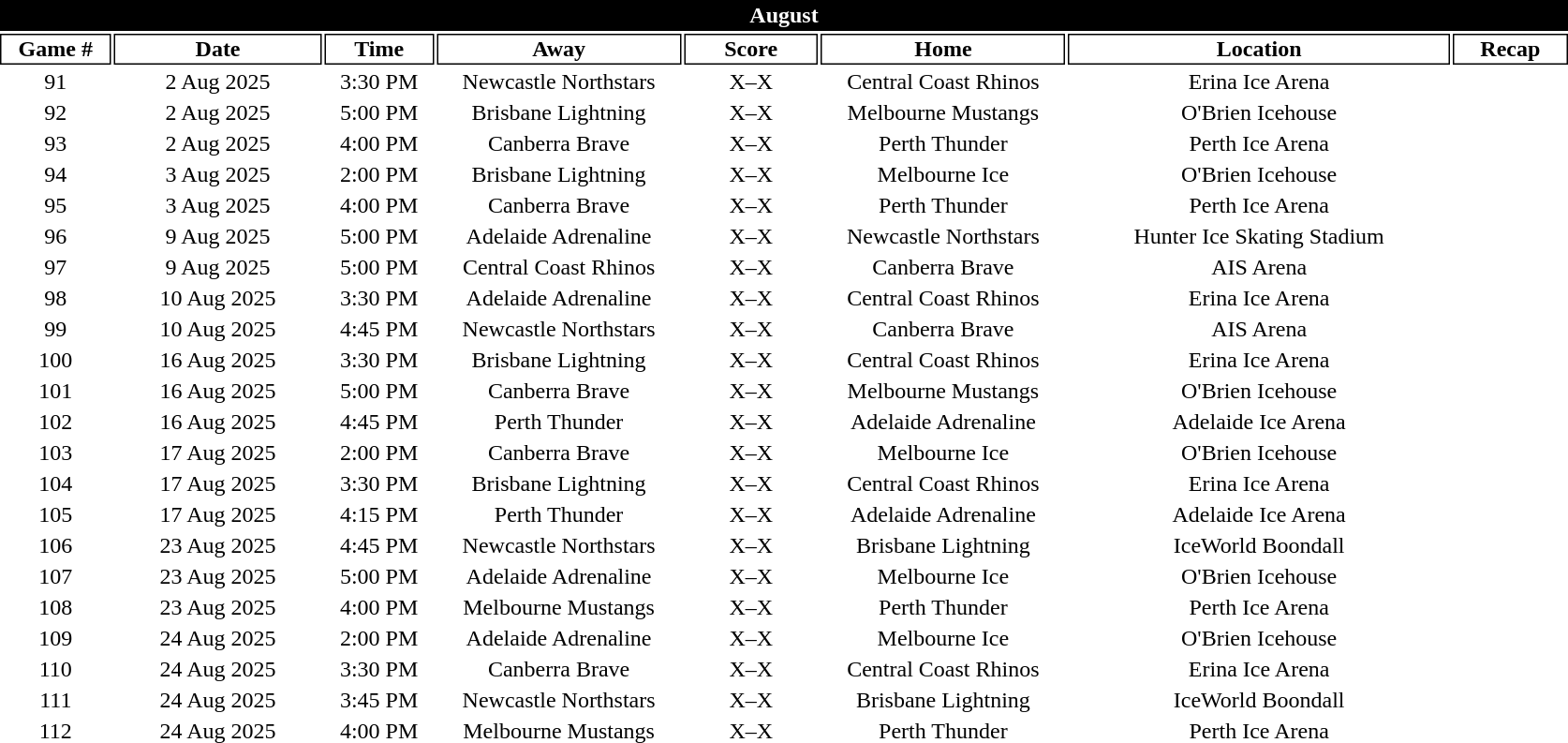<table class="toccolours" style="width:70em;text-align: center">
<tr>
<th colspan="8" style="background:#000000;color:white;border:#000000 1px solid">August</th>
</tr>
<tr>
<th style="background:#FFFFFF;color:black;border:#000000 1px solid; width: 40px">Game #</th>
<th style="background:#FFFFFF;color:black;border:#000000 1px solid; width: 80px">Date</th>
<th style="background:#FFFFFF;color:black;border:#000000 1px solid; width: 40px">Time</th>
<th style="background:#FFFFFF;color:black;border:#000000 1px solid; width: 95px">Away</th>
<th style="background:#FFFFFF;color:black;border:#000000 1px solid; width: 50px">Score</th>
<th style="background:#FFFFFF;color:black;border:#000000 1px solid; width: 95px">Home</th>
<th style="background:#FFFFFF;color:black;border:#000000 1px solid; width: 150px">Location</th>
<th style="background:#FFFFFF;color:black;border:#000000 1px solid; width: 40px">Recap</th>
</tr>
<tr>
<td>91</td>
<td>2 Aug 2025</td>
<td>3:30 PM</td>
<td>Newcastle Northstars</td>
<td>X–X</td>
<td>Central Coast Rhinos</td>
<td>Erina Ice Arena</td>
</tr>
<tr>
<td>92</td>
<td>2 Aug 2025</td>
<td>5:00 PM</td>
<td>Brisbane Lightning</td>
<td>X–X</td>
<td>Melbourne Mustangs</td>
<td>O'Brien Icehouse</td>
</tr>
<tr>
<td>93</td>
<td>2 Aug 2025</td>
<td>4:00 PM</td>
<td>Canberra Brave</td>
<td>X–X</td>
<td>Perth Thunder</td>
<td>Perth Ice Arena</td>
</tr>
<tr>
<td>94</td>
<td>3 Aug 2025</td>
<td>2:00 PM</td>
<td>Brisbane Lightning</td>
<td>X–X</td>
<td>Melbourne Ice</td>
<td>O'Brien Icehouse</td>
</tr>
<tr>
<td>95</td>
<td>3 Aug 2025</td>
<td>4:00 PM</td>
<td>Canberra Brave</td>
<td>X–X</td>
<td>Perth Thunder</td>
<td>Perth Ice Arena</td>
</tr>
<tr>
<td>96</td>
<td>9 Aug 2025</td>
<td>5:00 PM</td>
<td>Adelaide Adrenaline</td>
<td>X–X</td>
<td>Newcastle Northstars</td>
<td>Hunter Ice Skating Stadium</td>
</tr>
<tr>
<td>97</td>
<td>9 Aug 2025</td>
<td>5:00 PM</td>
<td>Central Coast Rhinos</td>
<td>X–X</td>
<td>Canberra Brave</td>
<td>AIS Arena</td>
</tr>
<tr>
<td>98</td>
<td>10 Aug 2025</td>
<td>3:30 PM</td>
<td>Adelaide Adrenaline</td>
<td>X–X</td>
<td>Central Coast Rhinos</td>
<td>Erina Ice Arena</td>
</tr>
<tr>
<td>99</td>
<td>10 Aug 2025</td>
<td>4:45 PM</td>
<td>Newcastle Northstars</td>
<td>X–X</td>
<td>Canberra Brave</td>
<td>AIS Arena</td>
</tr>
<tr>
<td>100</td>
<td>16 Aug 2025</td>
<td>3:30 PM</td>
<td>Brisbane Lightning</td>
<td>X–X</td>
<td>Central Coast Rhinos</td>
<td>Erina Ice Arena</td>
</tr>
<tr>
<td>101</td>
<td>16 Aug 2025</td>
<td>5:00 PM</td>
<td>Canberra Brave</td>
<td>X–X</td>
<td>Melbourne Mustangs</td>
<td>O'Brien Icehouse</td>
</tr>
<tr>
<td>102</td>
<td>16 Aug 2025</td>
<td>4:45 PM</td>
<td>Perth Thunder</td>
<td>X–X</td>
<td>Adelaide Adrenaline</td>
<td>Adelaide Ice Arena</td>
</tr>
<tr>
<td>103</td>
<td>17 Aug 2025</td>
<td>2:00 PM</td>
<td>Canberra Brave</td>
<td>X–X</td>
<td>Melbourne Ice</td>
<td>O'Brien Icehouse</td>
</tr>
<tr>
<td>104</td>
<td>17 Aug 2025</td>
<td>3:30 PM</td>
<td>Brisbane Lightning</td>
<td>X–X</td>
<td>Central Coast Rhinos</td>
<td>Erina Ice Arena</td>
</tr>
<tr>
<td>105</td>
<td>17 Aug 2025</td>
<td>4:15 PM</td>
<td>Perth Thunder</td>
<td>X–X</td>
<td>Adelaide Adrenaline</td>
<td>Adelaide Ice Arena</td>
</tr>
<tr>
<td>106</td>
<td>23 Aug 2025</td>
<td>4:45 PM</td>
<td>Newcastle Northstars</td>
<td>X–X</td>
<td>Brisbane Lightning</td>
<td>IceWorld Boondall</td>
</tr>
<tr>
<td>107</td>
<td>23 Aug 2025</td>
<td>5:00 PM</td>
<td>Adelaide Adrenaline</td>
<td>X–X</td>
<td>Melbourne Ice</td>
<td>O'Brien Icehouse</td>
</tr>
<tr>
<td>108</td>
<td>23 Aug 2025</td>
<td>4:00 PM</td>
<td>Melbourne Mustangs</td>
<td>X–X</td>
<td>Perth Thunder</td>
<td>Perth Ice Arena</td>
</tr>
<tr>
<td>109</td>
<td>24 Aug 2025</td>
<td>2:00 PM</td>
<td>Adelaide Adrenaline</td>
<td>X–X</td>
<td>Melbourne Ice</td>
<td>O'Brien Icehouse</td>
</tr>
<tr>
<td>110</td>
<td>24 Aug 2025</td>
<td>3:30 PM</td>
<td>Canberra Brave</td>
<td>X–X</td>
<td>Central Coast Rhinos</td>
<td>Erina Ice Arena</td>
</tr>
<tr>
<td>111</td>
<td>24 Aug 2025</td>
<td>3:45 PM</td>
<td>Newcastle Northstars</td>
<td>X–X</td>
<td>Brisbane Lightning</td>
<td>IceWorld Boondall</td>
</tr>
<tr>
<td>112</td>
<td>24 Aug 2025</td>
<td>4:00 PM</td>
<td>Melbourne Mustangs</td>
<td>X–X</td>
<td>Perth Thunder</td>
<td>Perth Ice Arena</td>
</tr>
<tr>
</tr>
</table>
